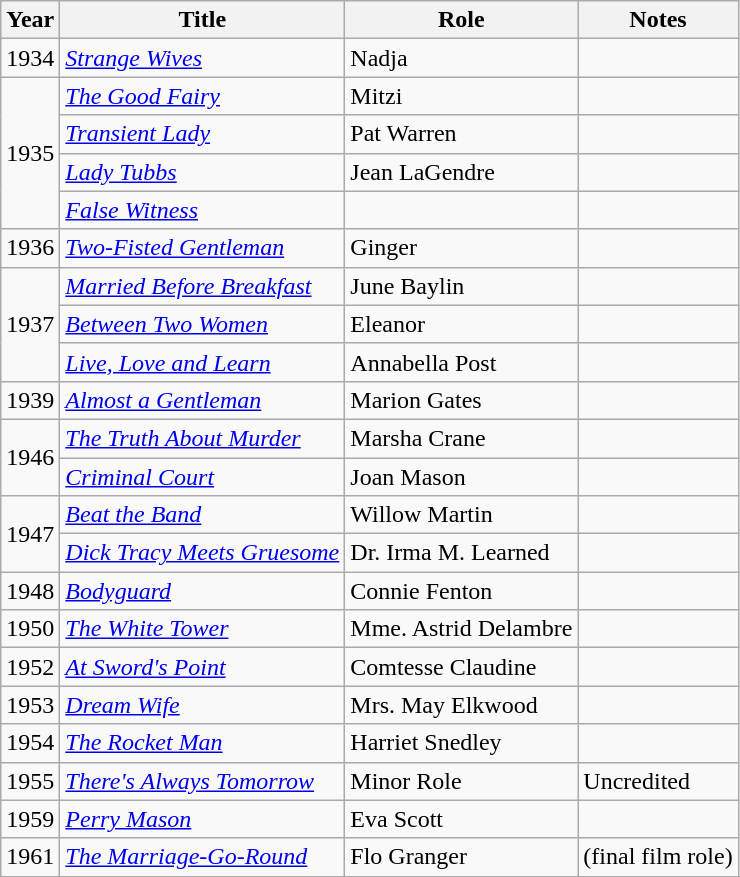<table class="wikitable">
<tr>
<th>Year</th>
<th>Title</th>
<th>Role</th>
<th>Notes</th>
</tr>
<tr>
<td>1934</td>
<td><em><a href='#'>Strange Wives</a></em></td>
<td>Nadja</td>
<td></td>
</tr>
<tr>
<td rowspan=4>1935</td>
<td><em><a href='#'>The Good Fairy</a></em></td>
<td>Mitzi</td>
<td></td>
</tr>
<tr>
<td><em><a href='#'>Transient Lady</a></em></td>
<td>Pat Warren</td>
<td></td>
</tr>
<tr>
<td><em><a href='#'>Lady Tubbs</a></em></td>
<td>Jean LaGendre</td>
<td></td>
</tr>
<tr>
<td><em><a href='#'>False Witness</a></em></td>
<td></td>
<td></td>
</tr>
<tr>
<td>1936</td>
<td><em><a href='#'>Two-Fisted Gentleman</a></em></td>
<td>Ginger</td>
<td></td>
</tr>
<tr>
<td rowspan=3>1937</td>
<td><em><a href='#'>Married Before Breakfast</a></em></td>
<td>June Baylin</td>
<td></td>
</tr>
<tr>
<td><em><a href='#'>Between Two Women</a></em></td>
<td>Eleanor</td>
<td></td>
</tr>
<tr>
<td><em><a href='#'>Live, Love and Learn</a></em></td>
<td>Annabella Post</td>
<td></td>
</tr>
<tr>
<td>1939</td>
<td><em><a href='#'>Almost a Gentleman</a></em></td>
<td>Marion Gates</td>
<td></td>
</tr>
<tr>
<td rowspan=2>1946</td>
<td><em><a href='#'>The Truth About Murder</a></em></td>
<td>Marsha Crane</td>
<td></td>
</tr>
<tr>
<td><em><a href='#'>Criminal Court</a></em></td>
<td>Joan Mason</td>
<td></td>
</tr>
<tr>
<td rowspan=2>1947</td>
<td><em><a href='#'>Beat the Band</a></em></td>
<td>Willow Martin</td>
<td></td>
</tr>
<tr>
<td><em><a href='#'>Dick Tracy Meets Gruesome</a></em></td>
<td>Dr. Irma M. Learned</td>
<td></td>
</tr>
<tr>
<td>1948</td>
<td><em><a href='#'>Bodyguard</a></em></td>
<td>Connie Fenton</td>
<td></td>
</tr>
<tr>
<td>1950</td>
<td><em><a href='#'>The White Tower</a></em></td>
<td>Mme. Astrid Delambre</td>
<td></td>
</tr>
<tr>
<td>1952</td>
<td><em><a href='#'>At Sword's Point</a></em></td>
<td>Comtesse Claudine</td>
<td></td>
</tr>
<tr>
<td>1953</td>
<td><em><a href='#'>Dream Wife</a></em></td>
<td>Mrs. May Elkwood</td>
<td></td>
</tr>
<tr>
<td>1954</td>
<td><em><a href='#'>The Rocket Man</a></em></td>
<td>Harriet Snedley</td>
<td></td>
</tr>
<tr>
<td>1955</td>
<td><em><a href='#'>There's Always Tomorrow</a></em></td>
<td>Minor Role</td>
<td>Uncredited</td>
</tr>
<tr>
<td>1959</td>
<td><em><a href='#'>Perry Mason</a></em></td>
<td>Eva Scott</td>
<td></td>
</tr>
<tr>
<td>1961</td>
<td><em><a href='#'>The Marriage-Go-Round</a></em></td>
<td>Flo Granger</td>
<td>(final film role)</td>
</tr>
</table>
